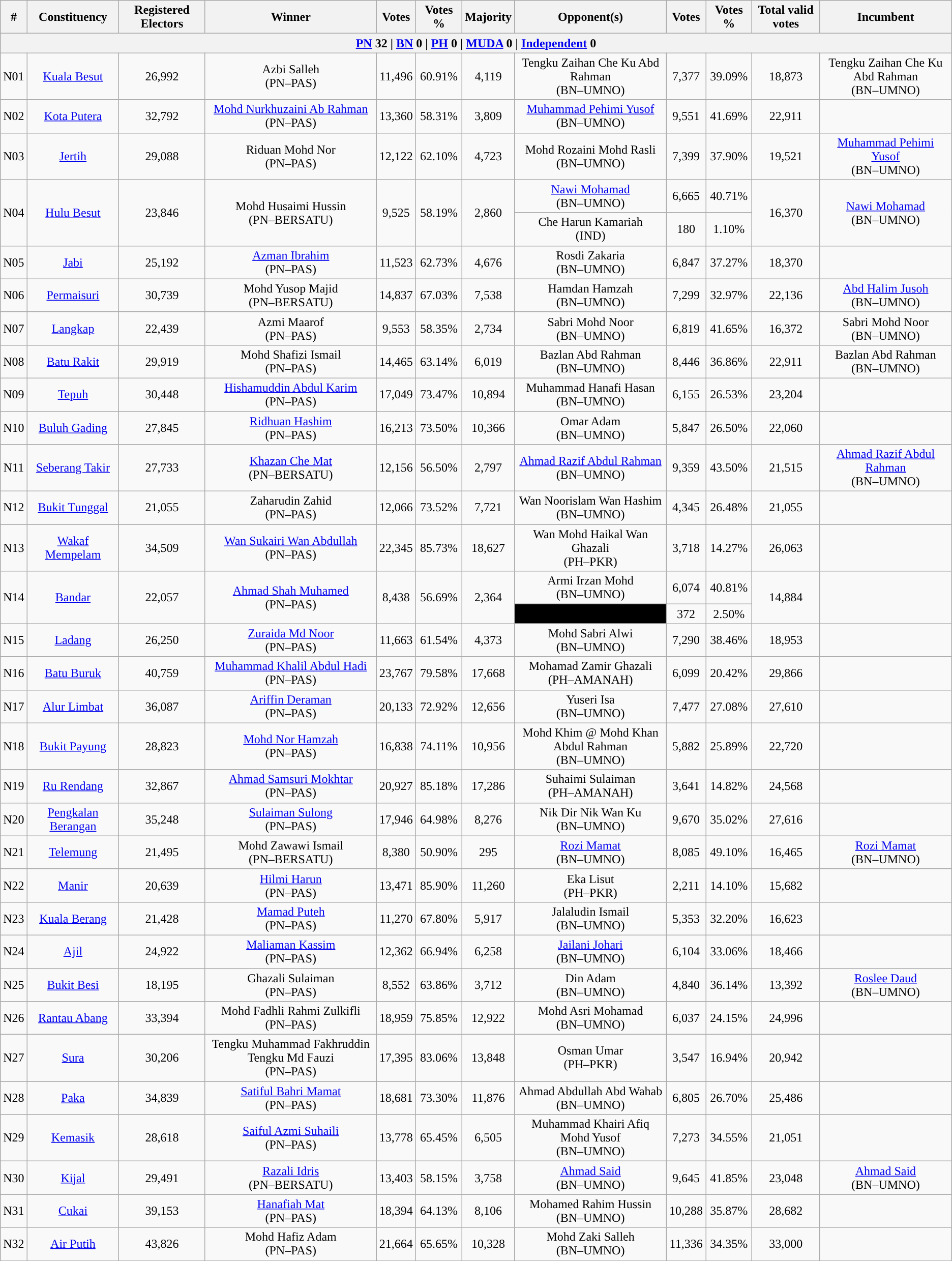<table class="wikitable sortable" style">
<tr>
<th>#</th>
<th>Constituency</th>
<th>Registered Electors</th>
<th>Winner</th>
<th>Votes</th>
<th>Votes %</th>
<th>Majority</th>
<th>Opponent(s)</th>
<th>Votes</th>
<th>Votes %</th>
<th>Total valid votes</th>
<th>Incumbent</th>
</tr>
<tr>
<th colspan="13"><a href='#'>PN</a> <strong>32</strong> | <a href='#'>BN</a> <strong>0</strong>  | <a href='#'>PH</a> <strong>0</strong> | <a href='#'>MUDA</a> <strong>0</strong> | <a href='#'>Independent</a> <strong>0</strong></th>
</tr>
<tr align="center">
<td rowspan=1>N01</td>
<td rowspan=1><a href='#'>Kuala Besut</a></td>
<td rowspan=1>26,992</td>
<td rowspan=1>Azbi Salleh<br>(PN–PAS)</td>
<td rowspan=1>11,496</td>
<td rowspan=1>60.91%</td>
<td rowspan=1>4,119</td>
<td>Tengku Zaihan Che Ku Abd Rahman<br>(BN–UMNO)</td>
<td>7,377</td>
<td>39.09%</td>
<td rowspan=1>18,873</td>
<td rowspan=1>Tengku Zaihan Che Ku Abd Rahman<br>(BN–UMNO)</td>
</tr>
<tr align="center">
<td rowspan=1>N02</td>
<td rowspan=1><a href='#'>Kota Putera</a></td>
<td rowspan=1>32,792</td>
<td rowspan=1><a href='#'>Mohd Nurkhuzaini Ab Rahman</a><br>(PN–PAS)</td>
<td rowspan=1>13,360</td>
<td rowspan=1>58.31%</td>
<td rowspan=1>3,809</td>
<td><a href='#'>Muhammad Pehimi Yusof</a><br>(BN–UMNO)</td>
<td>9,551</td>
<td>41.69%</td>
<td rowspan=1>22,911</td>
<td rowspan=1><br></td>
</tr>
<tr align="center">
<td rowspan=1>N03</td>
<td rowspan=1><a href='#'>Jertih</a></td>
<td rowspan=1>29,088</td>
<td rowspan=1>Riduan Mohd Nor<br>(PN–PAS)</td>
<td rowspan=1>12,122</td>
<td rowspan=1>62.10%</td>
<td rowspan=1>4,723</td>
<td>Mohd Rozaini Mohd Rasli<br>(BN–UMNO)</td>
<td>7,399</td>
<td>37.90%</td>
<td rowspan=1>19,521</td>
<td rowspan=1><a href='#'>Muhammad Pehimi Yusof</a><br>(BN–UMNO)</td>
</tr>
<tr align="center">
<td rowspan=2>N04</td>
<td rowspan=2><a href='#'>Hulu Besut</a></td>
<td rowspan=2>23,846</td>
<td rowspan=2>Mohd Husaimi Hussin<br>(PN–BERSATU)</td>
<td rowspan=2>9,525</td>
<td rowspan=2>58.19%</td>
<td rowspan=2>2,860</td>
<td><a href='#'>Nawi Mohamad</a><br>(BN–UMNO)</td>
<td>6,665</td>
<td>40.71%</td>
<td rowspan=2>16,370</td>
<td rowspan=2><a href='#'>Nawi Mohamad</a><br>(BN–UMNO)</td>
</tr>
<tr align="center">
<td>Che Harun Kamariah<br>(IND)</td>
<td>180</td>
<td>1.10%</td>
</tr>
<tr align="center">
<td rowspan=1>N05</td>
<td rowspan=1><a href='#'>Jabi</a></td>
<td rowspan=1>25,192</td>
<td rowspan=1><a href='#'>Azman Ibrahim</a><br>(PN–PAS)</td>
<td rowspan=1>11,523</td>
<td rowspan=1>62.73%</td>
<td rowspan=1>4,676</td>
<td>Rosdi Zakaria<br>(BN–UMNO)</td>
<td>6,847</td>
<td>37.27%</td>
<td rowspan=1>18,370</td>
<td rowspan=1><br></td>
</tr>
<tr align="center">
<td rowspan=1>N06</td>
<td rowspan=1><a href='#'>Permaisuri</a></td>
<td rowspan=1>30,739</td>
<td rowspan=1>Mohd Yusop Majid<br>(PN–BERSATU)</td>
<td rowspan=1>14,837</td>
<td rowspan=1>67.03%</td>
<td rowspan=1>7,538</td>
<td>Hamdan Hamzah<br>(BN–UMNO)</td>
<td>7,299</td>
<td>32.97%</td>
<td rowspan=1>22,136</td>
<td rowspan=1><a href='#'>Abd Halim Jusoh</a><br>(BN–UMNO)</td>
</tr>
<tr align="center">
<td rowspan=1>N07</td>
<td rowspan=1><a href='#'>Langkap</a></td>
<td rowspan=1>22,439</td>
<td rowspan=1>Azmi Maarof<br>(PN–PAS)</td>
<td rowspan=1>9,553</td>
<td rowspan=1>58.35%</td>
<td rowspan=1>2,734</td>
<td>Sabri Mohd Noor<br>(BN–UMNO)</td>
<td>6,819</td>
<td>41.65%</td>
<td rowspan=1>16,372</td>
<td rowspan=1>Sabri Mohd Noor<br>(BN–UMNO)</td>
</tr>
<tr align="center">
<td rowspan=1>N08</td>
<td rowspan=1><a href='#'>Batu Rakit</a></td>
<td rowspan=1>29,919</td>
<td rowspan=1>Mohd Shafizi Ismail<br>(PN–PAS)</td>
<td rowspan=1>14,465</td>
<td rowspan=1>63.14%</td>
<td rowspan=1>6,019</td>
<td>Bazlan Abd Rahman<br>(BN–UMNO)</td>
<td>8,446</td>
<td>36.86%</td>
<td rowspan=1>22,911</td>
<td rowspan=1>Bazlan Abd Rahman<br>(BN–UMNO)</td>
</tr>
<tr align="center">
<td rowspan=1>N09</td>
<td rowspan=1><a href='#'>Tepuh</a></td>
<td rowspan=1>30,448</td>
<td rowspan=1><a href='#'>Hishamuddin Abdul Karim</a><br>(PN–PAS)</td>
<td rowspan=1>17,049</td>
<td rowspan=1>73.47%</td>
<td rowspan=1>10,894</td>
<td>Muhammad Hanafi Hasan<br>(BN–UMNO)</td>
<td>6,155</td>
<td>26.53%</td>
<td rowspan=1>23,204</td>
<td rowspan=1><br></td>
</tr>
<tr align="center">
<td rowspan=1>N10</td>
<td rowspan=1><a href='#'>Buluh Gading</a></td>
<td rowspan=1>27,845</td>
<td rowspan=1><a href='#'>Ridhuan Hashim</a><br>(PN–PAS)</td>
<td rowspan=1>16,213</td>
<td rowspan=1>73.50%</td>
<td rowspan=1>10,366</td>
<td>Omar Adam<br>(BN–UMNO)</td>
<td>5,847</td>
<td>26.50%</td>
<td rowspan=1>22,060</td>
<td rowspan=1><br></td>
</tr>
<tr align="center">
<td rowspan=1>N11</td>
<td rowspan=1><a href='#'>Seberang Takir</a></td>
<td rowspan=1>27,733</td>
<td rowspan=1><a href='#'>Khazan Che Mat</a><br>(PN–BERSATU)</td>
<td rowspan=1>12,156</td>
<td rowspan=1>56.50%</td>
<td rowspan=1>2,797</td>
<td><a href='#'>Ahmad Razif Abdul Rahman</a><br>(BN–UMNO)</td>
<td>9,359</td>
<td>43.50%</td>
<td rowspan=1>21,515</td>
<td rowspan=1><a href='#'>Ahmad Razif Abdul Rahman</a><br>(BN–UMNO)</td>
</tr>
<tr align="center">
<td rowspan=1>N12</td>
<td rowspan=1><a href='#'>Bukit Tunggal</a></td>
<td rowspan=1>21,055</td>
<td rowspan=1>Zaharudin Zahid<br>(PN–PAS)</td>
<td rowspan=1>12,066</td>
<td rowspan=1>73.52%</td>
<td rowspan=1>7,721</td>
<td>Wan Noorislam Wan Hashim<br>(BN–UMNO)</td>
<td>4,345</td>
<td>26.48%</td>
<td rowspan=1>21,055</td>
<td rowspan=1><br></td>
</tr>
<tr align="center">
<td rowspan=1>N13</td>
<td rowspan=1><a href='#'>Wakaf Mempelam</a></td>
<td rowspan=1>34,509</td>
<td rowspan=1><a href='#'>Wan Sukairi Wan Abdullah</a><br>(PN–PAS)</td>
<td rowspan=1>22,345</td>
<td rowspan=1>85.73%</td>
<td rowspan=1>18,627</td>
<td>Wan Mohd Haikal Wan Ghazali<br>(PH–PKR)</td>
<td>3,718</td>
<td>14.27%</td>
<td rowspan=1>26,063</td>
<td rowspan=1><br></td>
</tr>
<tr align="center">
<td rowspan=2>N14</td>
<td rowspan=2><a href='#'>Bandar</a></td>
<td rowspan=2>22,057</td>
<td rowspan=2><a href='#'>Ahmad Shah Muhamed</a><br>(PN–PAS)</td>
<td rowspan=2>8,438</td>
<td rowspan=2>56.69%</td>
<td rowspan=2>2,364</td>
<td>Armi Irzan Mohd<br>(BN–UMNO)</td>
<td>6,074</td>
<td>40.81%</td>
<td rowspan=2>14,884</td>
<td rowspan=2><br></td>
</tr>
<tr align="center">
<td bgcolor="black"></td>
<td>372</td>
<td>2.50%</td>
</tr>
<tr align="center">
<td rowspan=1>N15</td>
<td rowspan=1><a href='#'>Ladang</a></td>
<td rowspan=1>26,250</td>
<td rowspan=1><a href='#'>Zuraida Md Noor</a><br>(PN–PAS)</td>
<td rowspan=1>11,663</td>
<td rowspan=1>61.54%</td>
<td rowspan=1>4,373</td>
<td>Mohd Sabri Alwi<br>(BN–UMNO)</td>
<td>7,290</td>
<td>38.46%</td>
<td rowspan=1>18,953</td>
<td rowspan=1><br></td>
</tr>
<tr align="center">
<td rowspan=1>N16</td>
<td rowspan=1><a href='#'>Batu Buruk</a></td>
<td rowspan=1>40,759</td>
<td rowspan=1><a href='#'>Muhammad Khalil Abdul Hadi</a><br>(PN–PAS)</td>
<td rowspan=1>23,767</td>
<td rowspan=1>79.58%</td>
<td rowspan=1>17,668</td>
<td>Mohamad Zamir Ghazali<br>(PH–AMANAH)</td>
<td>6,099</td>
<td>20.42%</td>
<td rowspan=1>29,866</td>
<td rowspan=1><br></td>
</tr>
<tr align="center">
<td rowspan=1>N17</td>
<td rowspan=1><a href='#'>Alur Limbat</a></td>
<td rowspan=1>36,087</td>
<td rowspan=1><a href='#'>Ariffin Deraman</a><br>(PN–PAS)</td>
<td rowspan=1>20,133</td>
<td rowspan=1>72.92%</td>
<td rowspan=1>12,656</td>
<td>Yuseri Isa<br>(BN–UMNO)</td>
<td>7,477</td>
<td>27.08%</td>
<td rowspan=1>27,610</td>
<td rowspan=1><br></td>
</tr>
<tr align="center">
<td rowspan=1>N18</td>
<td rowspan=1><a href='#'>Bukit Payung</a></td>
<td rowspan=1>28,823</td>
<td rowspan=1><a href='#'>Mohd Nor Hamzah</a><br>(PN–PAS)</td>
<td rowspan=1>16,838</td>
<td rowspan=1>74.11%</td>
<td rowspan=1>10,956</td>
<td>Mohd Khim @ Mohd Khan Abdul Rahman<br>(BN–UMNO)</td>
<td>5,882</td>
<td>25.89%</td>
<td rowspan=1>22,720</td>
<td rowspan=1><br></td>
</tr>
<tr align="center">
<td rowspan=1>N19</td>
<td rowspan=1><a href='#'>Ru Rendang</a></td>
<td rowspan=1>32,867</td>
<td rowspan=1><a href='#'>Ahmad Samsuri Mokhtar</a><br>(PN–PAS)</td>
<td rowspan=1>20,927</td>
<td rowspan=1>85.18%</td>
<td rowspan=1>17,286</td>
<td>Suhaimi Sulaiman<br>(PH–AMANAH)</td>
<td>3,641</td>
<td>14.82%</td>
<td rowspan=1>24,568</td>
<td rowspan=1><br></td>
</tr>
<tr align="center">
<td rowspan=1>N20</td>
<td rowspan=1><a href='#'>Pengkalan Berangan</a></td>
<td rowspan=1>35,248</td>
<td rowspan=1><a href='#'>Sulaiman Sulong</a><br>(PN–PAS)</td>
<td rowspan=1>17,946</td>
<td rowspan=1>64.98%</td>
<td rowspan=1>8,276</td>
<td>Nik Dir Nik Wan Ku<br>(BN–UMNO)</td>
<td>9,670</td>
<td>35.02%</td>
<td rowspan=1>27,616</td>
<td rowspan=1><br></td>
</tr>
<tr align="center">
<td rowspan=1>N21</td>
<td rowspan=1><a href='#'>Telemung</a></td>
<td rowspan=1>21,495</td>
<td rowspan=1>Mohd Zawawi Ismail<br>(PN–BERSATU)</td>
<td rowspan=1>8,380</td>
<td rowspan=1>50.90%</td>
<td rowspan=1>295</td>
<td><a href='#'>Rozi Mamat</a><br>(BN–UMNO)</td>
<td>8,085</td>
<td>49.10%</td>
<td rowspan=1>16,465</td>
<td rowspan=1><a href='#'>Rozi Mamat</a><br>(BN–UMNO)</td>
</tr>
<tr align="center">
<td rowspan=1>N22</td>
<td rowspan=1><a href='#'>Manir</a></td>
<td rowspan=1>20,639</td>
<td rowspan=1><a href='#'>Hilmi Harun</a><br>(PN–PAS)</td>
<td rowspan=1>13,471</td>
<td rowspan=1>85.90%</td>
<td rowspan=1>11,260</td>
<td>Eka Lisut<br>(PH–PKR)</td>
<td>2,211</td>
<td>14.10%</td>
<td rowspan=1>15,682</td>
<td rowspan=1><br></td>
</tr>
<tr align="center">
<td rowspan=1>N23</td>
<td rowspan=1><a href='#'>Kuala Berang</a></td>
<td rowspan=1>21,428</td>
<td rowspan=1><a href='#'>Mamad Puteh</a><br>(PN–PAS)</td>
<td rowspan=1>11,270</td>
<td rowspan=1>67.80%</td>
<td rowspan=1>5,917</td>
<td>Jalaludin Ismail<br>(BN–UMNO)</td>
<td>5,353</td>
<td>32.20%</td>
<td rowspan=1>16,623</td>
<td rowspan=1><br></td>
</tr>
<tr align="center">
<td rowspan=1>N24</td>
<td rowspan=1><a href='#'>Ajil</a></td>
<td rowspan=1>24,922</td>
<td rowspan=1><a href='#'>Maliaman Kassim</a><br>(PN–PAS)</td>
<td rowspan=1>12,362</td>
<td rowspan=1>66.94%</td>
<td rowspan=1>6,258</td>
<td><a href='#'>Jailani Johari</a><br>(BN–UMNO)</td>
<td>6,104</td>
<td>33.06%</td>
<td rowspan=1>18,466</td>
<td rowspan=1><br></td>
</tr>
<tr align="center">
<td rowspan=1>N25</td>
<td rowspan=1><a href='#'>Bukit Besi</a></td>
<td rowspan=1>18,195</td>
<td rowspan=1>Ghazali Sulaiman<br>(PN–PAS)</td>
<td rowspan=1>8,552</td>
<td rowspan=1>63.86%</td>
<td rowspan=1>3,712</td>
<td>Din Adam<br>(BN–UMNO)</td>
<td>4,840</td>
<td>36.14%</td>
<td rowspan=1>13,392</td>
<td rowspan=1><a href='#'>Roslee Daud</a><br>(BN–UMNO)</td>
</tr>
<tr align="center">
<td rowspan=1>N26</td>
<td rowspan=1><a href='#'>Rantau Abang</a></td>
<td rowspan=1>33,394</td>
<td rowspan=1>Mohd Fadhli Rahmi Zulkifli<br>(PN–PAS)</td>
<td rowspan=1>18,959</td>
<td rowspan=1>75.85%</td>
<td rowspan=1>12,922</td>
<td>Mohd Asri Mohamad<br>(BN–UMNO)</td>
<td>6,037</td>
<td>24.15%</td>
<td rowspan=1>24,996</td>
<td rowspan=1><br></td>
</tr>
<tr align="center">
<td rowspan=1>N27</td>
<td rowspan=1><a href='#'>Sura</a></td>
<td rowspan=1>30,206</td>
<td rowspan=1>Tengku Muhammad Fakhruddin Tengku Md Fauzi<br>(PN–PAS)</td>
<td rowspan=1>17,395</td>
<td rowspan=1>83.06%</td>
<td rowspan=1>13,848</td>
<td>Osman Umar<br>(PH–PKR)</td>
<td>3,547</td>
<td>16.94%</td>
<td rowspan=1>20,942</td>
<td rowspan=1><br></td>
</tr>
<tr align="center">
<td rowspan=1>N28</td>
<td rowspan=1><a href='#'>Paka</a></td>
<td rowspan=1>34,839</td>
<td rowspan=1><a href='#'>Satiful Bahri Mamat</a><br>(PN–PAS)</td>
<td rowspan=1>18,681</td>
<td rowspan=1>73.30%</td>
<td rowspan=1>11,876</td>
<td>Ahmad Abdullah Abd Wahab<br>(BN–UMNO)</td>
<td>6,805</td>
<td>26.70%</td>
<td rowspan=1>25,486</td>
<td rowspan=1><br></td>
</tr>
<tr align="center">
<td rowspan=1>N29</td>
<td rowspan=1><a href='#'>Kemasik</a></td>
<td rowspan=1>28,618</td>
<td rowspan=1><a href='#'>Saiful Azmi Suhaili</a><br>(PN–PAS)</td>
<td rowspan=1>13,778</td>
<td rowspan=1>65.45%</td>
<td rowspan=1>6,505</td>
<td>Muhammad Khairi Afiq Mohd Yusof<br>(BN–UMNO)</td>
<td>7,273</td>
<td>34.55%</td>
<td rowspan=1>21,051</td>
<td rowspan=1><br></td>
</tr>
<tr align="center">
<td rowspan=1>N30</td>
<td rowspan=1><a href='#'>Kijal</a></td>
<td rowspan=1>29,491</td>
<td rowspan=1><a href='#'>Razali Idris</a><br>(PN–BERSATU)</td>
<td rowspan=1>13,403</td>
<td rowspan=1>58.15%</td>
<td rowspan=1>3,758</td>
<td><a href='#'>Ahmad Said</a><br>(BN–UMNO)</td>
<td>9,645</td>
<td>41.85%</td>
<td rowspan=1>23,048</td>
<td rowspan=1><a href='#'>Ahmad Said</a><br>(BN–UMNO)</td>
</tr>
<tr align="center">
<td rowspan=1>N31</td>
<td rowspan=1><a href='#'>Cukai</a></td>
<td rowspan=1>39,153</td>
<td rowspan=1><a href='#'>Hanafiah Mat</a><br>(PN–PAS)</td>
<td rowspan=1>18,394</td>
<td rowspan=1>64.13%</td>
<td rowspan=1>8,106</td>
<td>Mohamed Rahim Hussin<br>(BN–UMNO)</td>
<td>10,288</td>
<td>35.87%</td>
<td rowspan=1>28,682</td>
<td rowspan=1><br></td>
</tr>
<tr align="center">
<td rowspan=1>N32</td>
<td rowspan=1><a href='#'>Air Putih</a></td>
<td rowspan=1>43,826</td>
<td rowspan=1>Mohd Hafiz Adam<br>(PN–PAS)</td>
<td rowspan=1>21,664</td>
<td rowspan=1>65.65%</td>
<td rowspan=1>10,328</td>
<td>Mohd Zaki Salleh<br>(BN–UMNO)</td>
<td>11,336</td>
<td>34.35%</td>
<td rowspan=1>33,000</td>
<td rowspan=1><br></td>
</tr>
</table>
